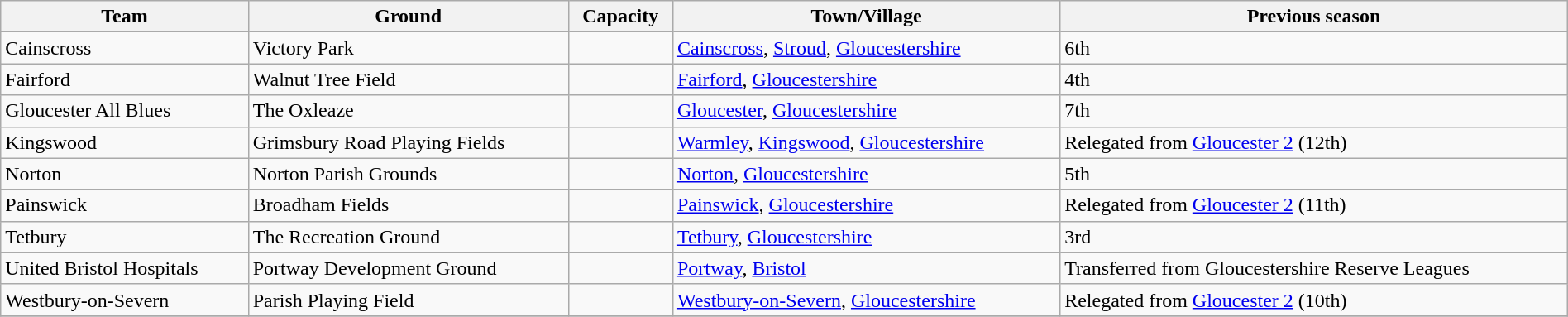<table class="wikitable sortable" width=100%>
<tr>
<th>Team</th>
<th>Ground</th>
<th>Capacity</th>
<th>Town/Village</th>
<th>Previous season</th>
</tr>
<tr>
<td>Cainscross</td>
<td>Victory Park</td>
<td></td>
<td><a href='#'>Cainscross</a>, <a href='#'>Stroud</a>, <a href='#'>Gloucestershire</a></td>
<td>6th</td>
</tr>
<tr>
<td>Fairford</td>
<td>Walnut Tree Field</td>
<td></td>
<td><a href='#'>Fairford</a>, <a href='#'>Gloucestershire</a></td>
<td>4th</td>
</tr>
<tr>
<td>Gloucester All Blues</td>
<td>The Oxleaze</td>
<td></td>
<td><a href='#'>Gloucester</a>, <a href='#'>Gloucestershire</a></td>
<td>7th</td>
</tr>
<tr>
<td>Kingswood</td>
<td>Grimsbury Road Playing Fields</td>
<td></td>
<td><a href='#'>Warmley</a>, <a href='#'>Kingswood</a>, <a href='#'>Gloucestershire</a></td>
<td>Relegated from <a href='#'>Gloucester 2</a> (12th)</td>
</tr>
<tr>
<td>Norton</td>
<td>Norton Parish Grounds</td>
<td></td>
<td><a href='#'>Norton</a>, <a href='#'>Gloucestershire</a></td>
<td>5th</td>
</tr>
<tr>
<td>Painswick</td>
<td>Broadham Fields</td>
<td></td>
<td><a href='#'>Painswick</a>, <a href='#'>Gloucestershire</a></td>
<td>Relegated from <a href='#'>Gloucester 2</a> (11th)</td>
</tr>
<tr>
<td>Tetbury</td>
<td>The Recreation Ground</td>
<td></td>
<td><a href='#'>Tetbury</a>, <a href='#'>Gloucestershire</a></td>
<td>3rd</td>
</tr>
<tr>
<td>United Bristol Hospitals</td>
<td>Portway Development Ground</td>
<td></td>
<td><a href='#'>Portway</a>, <a href='#'>Bristol</a></td>
<td>Transferred from Gloucestershire Reserve Leagues</td>
</tr>
<tr>
<td>Westbury-on-Severn</td>
<td>Parish Playing Field</td>
<td></td>
<td><a href='#'>Westbury-on-Severn</a>, <a href='#'>Gloucestershire</a></td>
<td>Relegated from <a href='#'>Gloucester 2</a> (10th)</td>
</tr>
<tr>
</tr>
</table>
